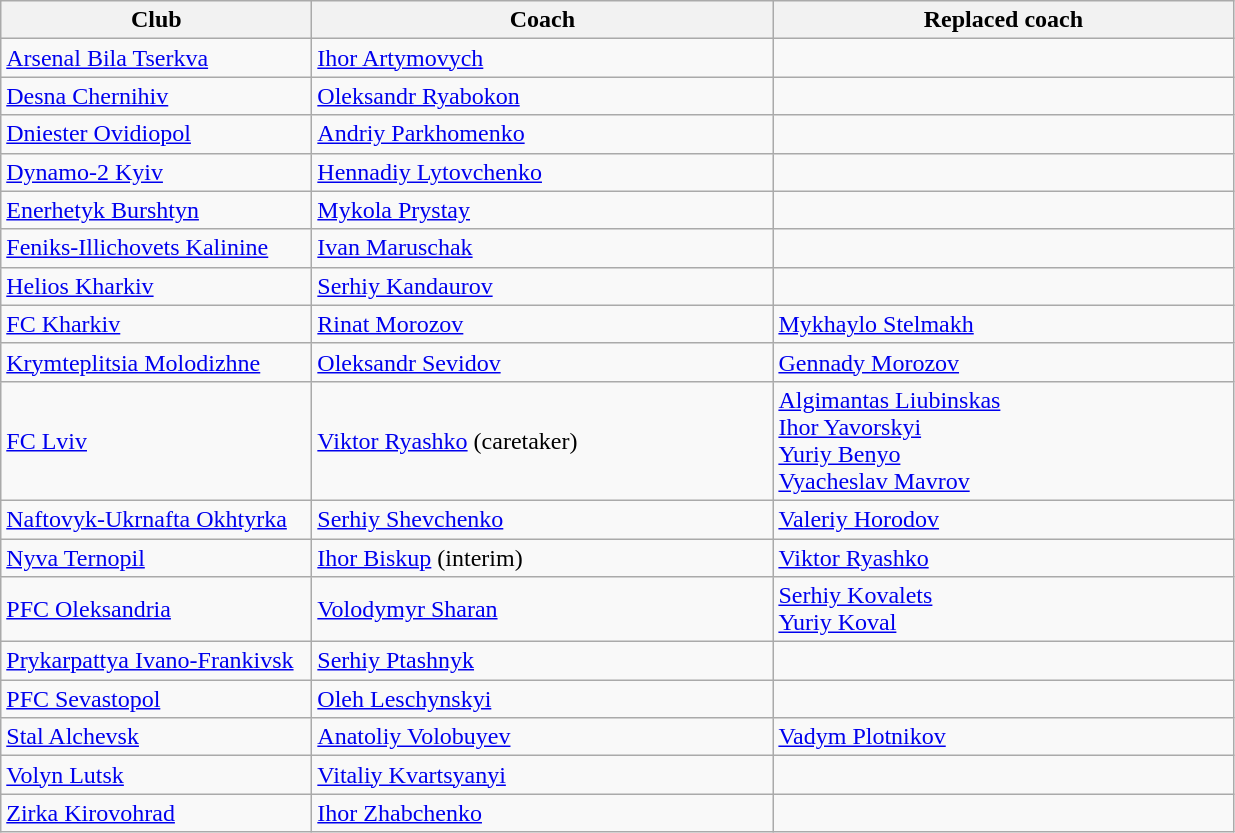<table class="wikitable">
<tr>
<th style="width:200px;">Club</th>
<th style="width:300px;">Coach</th>
<th style="width:300px;">Replaced coach</th>
</tr>
<tr>
<td><a href='#'>Arsenal Bila Tserkva</a></td>
<td> <a href='#'>Ihor Artymovych</a></td>
<td></td>
</tr>
<tr>
<td><a href='#'>Desna Chernihiv</a></td>
<td> <a href='#'>Oleksandr Ryabokon</a></td>
<td></td>
</tr>
<tr>
<td><a href='#'>Dniester Ovidiopol</a></td>
<td> <a href='#'>Andriy Parkhomenko</a></td>
<td></td>
</tr>
<tr>
<td><a href='#'>Dynamo-2 Kyiv</a></td>
<td> <a href='#'>Hennadiy Lytovchenko</a></td>
<td></td>
</tr>
<tr>
<td><a href='#'>Enerhetyk Burshtyn</a></td>
<td> <a href='#'>Mykola Prystay</a></td>
<td></td>
</tr>
<tr>
<td><a href='#'>Feniks-Illichovets Kalinine</a></td>
<td> <a href='#'>Ivan Maruschak</a></td>
<td></td>
</tr>
<tr>
<td><a href='#'>Helios Kharkiv</a></td>
<td> <a href='#'>Serhiy Kandaurov</a></td>
<td></td>
</tr>
<tr>
<td><a href='#'>FC Kharkiv</a></td>
<td> <a href='#'>Rinat Morozov</a></td>
<td> <a href='#'>Mykhaylo Stelmakh</a></td>
</tr>
<tr>
<td><a href='#'>Krymteplitsia Molodizhne</a></td>
<td> <a href='#'>Oleksandr Sevidov</a></td>
<td> <a href='#'>Gennady Morozov</a></td>
</tr>
<tr>
<td><a href='#'>FC Lviv</a></td>
<td> <a href='#'>Viktor Ryashko</a> (caretaker)</td>
<td> <a href='#'>Algimantas Liubinskas</a> <br> <a href='#'>Ihor Yavorskyi</a> <br>  <a href='#'>Yuriy Benyo</a> <br>  <a href='#'>Vyacheslav Mavrov</a></td>
</tr>
<tr>
<td><a href='#'>Naftovyk-Ukrnafta Okhtyrka</a></td>
<td> <a href='#'>Serhiy Shevchenko</a></td>
<td> <a href='#'>Valeriy Horodov</a></td>
</tr>
<tr>
<td><a href='#'>Nyva Ternopil</a></td>
<td> <a href='#'>Ihor Biskup</a> (interim)</td>
<td> <a href='#'>Viktor Ryashko</a></td>
</tr>
<tr>
<td><a href='#'>PFC Oleksandria</a></td>
<td> <a href='#'>Volodymyr Sharan</a></td>
<td> <a href='#'>Serhiy Kovalets</a> <br> <a href='#'>Yuriy Koval</a></td>
</tr>
<tr>
<td><a href='#'>Prykarpattya Ivano-Frankivsk</a></td>
<td> <a href='#'>Serhiy Ptashnyk</a></td>
<td></td>
</tr>
<tr>
<td><a href='#'>PFC Sevastopol</a></td>
<td> <a href='#'>Oleh Leschynskyi</a></td>
<td></td>
</tr>
<tr>
<td><a href='#'>Stal Alchevsk</a></td>
<td> <a href='#'>Anatoliy Volobuyev</a></td>
<td> <a href='#'>Vadym Plotnikov</a></td>
</tr>
<tr>
<td><a href='#'>Volyn Lutsk</a></td>
<td> <a href='#'>Vitaliy Kvartsyanyi</a></td>
<td></td>
</tr>
<tr>
<td><a href='#'>Zirka Kirovohrad</a></td>
<td> <a href='#'>Ihor Zhabchenko</a></td>
<td></td>
</tr>
</table>
